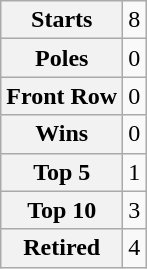<table class="wikitable" style="text-align:center">
<tr>
<th>Starts</th>
<td>8</td>
</tr>
<tr>
<th>Poles</th>
<td>0</td>
</tr>
<tr>
<th>Front Row</th>
<td>0</td>
</tr>
<tr>
<th>Wins</th>
<td>0</td>
</tr>
<tr>
<th>Top 5</th>
<td>1</td>
</tr>
<tr>
<th>Top 10</th>
<td>3</td>
</tr>
<tr>
<th>Retired</th>
<td>4</td>
</tr>
</table>
